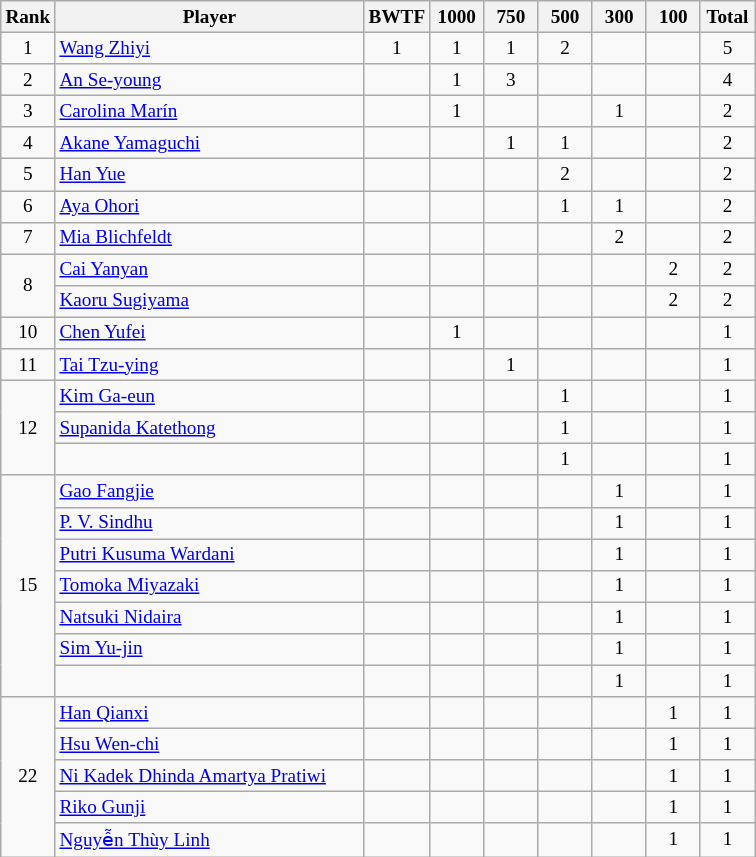<table class="wikitable" style="font-size:80%; text-align:center">
<tr>
<th width="30">Rank</th>
<th width="200">Player</th>
<th width="30">BWTF</th>
<th width="30">1000</th>
<th width="30">750</th>
<th width="30">500</th>
<th width="30">300</th>
<th width="30">100</th>
<th width="30">Total</th>
</tr>
<tr>
<td>1</td>
<td align="left"> <a href='#'>Wang Zhiyi</a></td>
<td>1</td>
<td>1</td>
<td>1</td>
<td>2</td>
<td></td>
<td></td>
<td>5</td>
</tr>
<tr>
<td>2</td>
<td align="left"> <a href='#'>An Se-young</a></td>
<td></td>
<td>1</td>
<td>3</td>
<td></td>
<td></td>
<td></td>
<td>4</td>
</tr>
<tr>
<td>3</td>
<td align="left"> <a href='#'>Carolina Marín</a></td>
<td></td>
<td>1</td>
<td></td>
<td></td>
<td>1</td>
<td></td>
<td>2</td>
</tr>
<tr>
<td>4</td>
<td align="left"> <a href='#'>Akane Yamaguchi</a></td>
<td></td>
<td></td>
<td>1</td>
<td>1</td>
<td></td>
<td></td>
<td>2</td>
</tr>
<tr>
<td>5</td>
<td align="left"> <a href='#'>Han Yue</a></td>
<td></td>
<td></td>
<td></td>
<td>2</td>
<td></td>
<td></td>
<td>2</td>
</tr>
<tr>
<td>6</td>
<td align="left"> <a href='#'>Aya Ohori</a></td>
<td></td>
<td></td>
<td></td>
<td>1</td>
<td>1</td>
<td></td>
<td>2</td>
</tr>
<tr>
<td>7</td>
<td align="left"> <a href='#'>Mia Blichfeldt</a></td>
<td></td>
<td></td>
<td></td>
<td></td>
<td>2</td>
<td></td>
<td>2</td>
</tr>
<tr>
<td rowspan="2">8</td>
<td align="left"> <a href='#'>Cai Yanyan</a></td>
<td></td>
<td></td>
<td></td>
<td></td>
<td></td>
<td>2</td>
<td>2</td>
</tr>
<tr>
<td align="left"> <a href='#'>Kaoru Sugiyama</a></td>
<td></td>
<td></td>
<td></td>
<td></td>
<td></td>
<td>2</td>
<td>2</td>
</tr>
<tr>
<td>10</td>
<td align="left"> <a href='#'>Chen Yufei</a></td>
<td></td>
<td>1</td>
<td></td>
<td></td>
<td></td>
<td></td>
<td>1</td>
</tr>
<tr>
<td>11</td>
<td align="left"> <a href='#'>Tai Tzu-ying</a></td>
<td></td>
<td></td>
<td>1</td>
<td></td>
<td></td>
<td></td>
<td>1</td>
</tr>
<tr>
<td rowspan="3">12</td>
<td align="left"> <a href='#'>Kim Ga-eun</a></td>
<td></td>
<td></td>
<td></td>
<td>1</td>
<td></td>
<td></td>
<td>1</td>
</tr>
<tr>
<td align="left"> <a href='#'>Supanida Katethong</a></td>
<td></td>
<td></td>
<td></td>
<td>1</td>
<td></td>
<td></td>
<td>1</td>
</tr>
<tr>
<td align="left"></td>
<td></td>
<td></td>
<td></td>
<td>1</td>
<td></td>
<td></td>
<td>1</td>
</tr>
<tr>
<td rowspan="7">15</td>
<td align="left"> <a href='#'>Gao Fangjie</a></td>
<td></td>
<td></td>
<td></td>
<td></td>
<td>1</td>
<td></td>
<td>1</td>
</tr>
<tr>
<td align="left"> <a href='#'>P. V. Sindhu</a></td>
<td></td>
<td></td>
<td></td>
<td></td>
<td>1</td>
<td></td>
<td>1</td>
</tr>
<tr>
<td align="left"> <a href='#'>Putri Kusuma Wardani</a></td>
<td></td>
<td></td>
<td></td>
<td></td>
<td>1</td>
<td></td>
<td>1</td>
</tr>
<tr>
<td align="left"> <a href='#'>Tomoka Miyazaki</a></td>
<td></td>
<td></td>
<td></td>
<td></td>
<td>1</td>
<td></td>
<td>1</td>
</tr>
<tr>
<td align="left"> <a href='#'>Natsuki Nidaira</a></td>
<td></td>
<td></td>
<td></td>
<td></td>
<td>1</td>
<td></td>
<td>1</td>
</tr>
<tr>
<td align="left"> <a href='#'>Sim Yu-jin</a></td>
<td></td>
<td></td>
<td></td>
<td></td>
<td>1</td>
<td></td>
<td>1</td>
</tr>
<tr>
<td align="left"></td>
<td></td>
<td></td>
<td></td>
<td></td>
<td>1</td>
<td></td>
<td>1</td>
</tr>
<tr>
<td rowspan=6>22</td>
<td align="left"> <a href='#'>Han Qianxi</a></td>
<td></td>
<td></td>
<td></td>
<td></td>
<td></td>
<td>1</td>
<td>1</td>
</tr>
<tr>
<td align="left"> <a href='#'>Hsu Wen-chi</a></td>
<td></td>
<td></td>
<td></td>
<td></td>
<td></td>
<td>1</td>
<td>1</td>
</tr>
<tr>
<td align="left"> <a href='#'>Ni Kadek Dhinda Amartya Pratiwi</a></td>
<td></td>
<td></td>
<td></td>
<td></td>
<td></td>
<td>1</td>
<td>1</td>
</tr>
<tr>
<td align="left"> <a href='#'>Riko Gunji</a></td>
<td></td>
<td></td>
<td></td>
<td></td>
<td></td>
<td>1</td>
<td>1</td>
</tr>
<tr>
<td align="left"> <a href='#'>Nguyễn Thùy Linh</a></td>
<td></td>
<td></td>
<td></td>
<td></td>
<td></td>
<td>1</td>
<td>1</td>
</tr>
</table>
